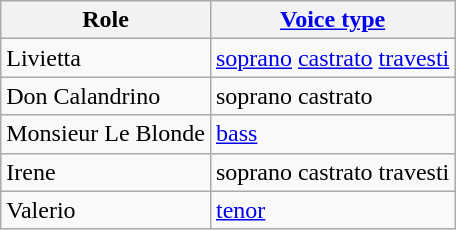<table class="wikitable">
<tr>
<th>Role</th>
<th><a href='#'>Voice type</a></th>
</tr>
<tr>
<td>Livietta</td>
<td><a href='#'>soprano</a> <a href='#'>castrato</a> <a href='#'>travesti</a></td>
</tr>
<tr>
<td>Don Calandrino</td>
<td>soprano castrato</td>
</tr>
<tr>
<td>Monsieur Le Blonde</td>
<td><a href='#'>bass</a></td>
</tr>
<tr>
<td>Irene</td>
<td>soprano castrato travesti</td>
</tr>
<tr>
<td>Valerio</td>
<td><a href='#'>tenor</a></td>
</tr>
</table>
